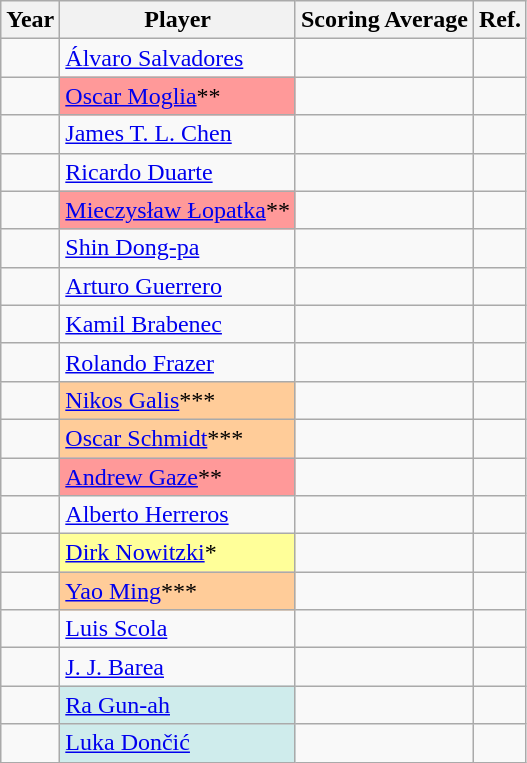<table class="wikitable sortable">
<tr>
<th>Year</th>
<th>Player</th>
<th>Scoring Average</th>
<th>Ref.</th>
</tr>
<tr>
<td></td>
<td> <a href='#'>Álvaro Salvadores</a></td>
<td></td>
<td></td>
</tr>
<tr>
<td></td>
<td bgcolor="#FF9999"> <a href='#'>Oscar Moglia</a>**</td>
<td></td>
<td></td>
</tr>
<tr>
<td></td>
<td> <a href='#'>James T. L. Chen</a></td>
<td></td>
<td></td>
</tr>
<tr>
<td></td>
<td> <a href='#'>Ricardo Duarte</a></td>
<td></td>
<td></td>
</tr>
<tr>
<td></td>
<td bgcolor="#FF9999"> <a href='#'>Mieczysław Łopatka</a>**</td>
<td></td>
<td></td>
</tr>
<tr>
<td></td>
<td> <a href='#'>Shin Dong-pa</a></td>
<td></td>
<td></td>
</tr>
<tr>
<td></td>
<td> <a href='#'>Arturo Guerrero</a></td>
<td></td>
<td></td>
</tr>
<tr>
<td></td>
<td> <a href='#'>Kamil Brabenec</a></td>
<td></td>
<td></td>
</tr>
<tr>
<td></td>
<td> <a href='#'>Rolando Frazer</a></td>
<td></td>
<td></td>
</tr>
<tr>
<td></td>
<td bgcolor="#FFCC99"> <a href='#'>Nikos Galis</a>***</td>
<td></td>
<td></td>
</tr>
<tr>
<td></td>
<td bgcolor="#FFCC99"> <a href='#'>Oscar Schmidt</a>***</td>
<td></td>
<td></td>
</tr>
<tr>
<td></td>
<td bgcolor="#FF9999"> <a href='#'>Andrew Gaze</a>**</td>
<td></td>
<td></td>
</tr>
<tr>
<td></td>
<td> <a href='#'>Alberto Herreros</a></td>
<td></td>
<td></td>
</tr>
<tr>
<td></td>
<td bgcolor="#FFFF99"> <a href='#'>Dirk Nowitzki</a>*</td>
<td></td>
<td></td>
</tr>
<tr>
<td></td>
<td bgcolor="#FFCC99"> <a href='#'>Yao Ming</a>***</td>
<td></td>
<td></td>
</tr>
<tr>
<td></td>
<td> <a href='#'>Luis Scola</a></td>
<td></td>
<td></td>
</tr>
<tr>
<td></td>
<td> <a href='#'>J. J. Barea</a></td>
<td></td>
<td></td>
</tr>
<tr>
<td></td>
<td bgcolor="#CFECEC"> <a href='#'>Ra Gun-ah</a></td>
<td></td>
<td></td>
</tr>
<tr>
<td></td>
<td bgcolor="#CFECEC"> <a href='#'>Luka Dončić</a></td>
<td></td>
<td></td>
</tr>
</table>
